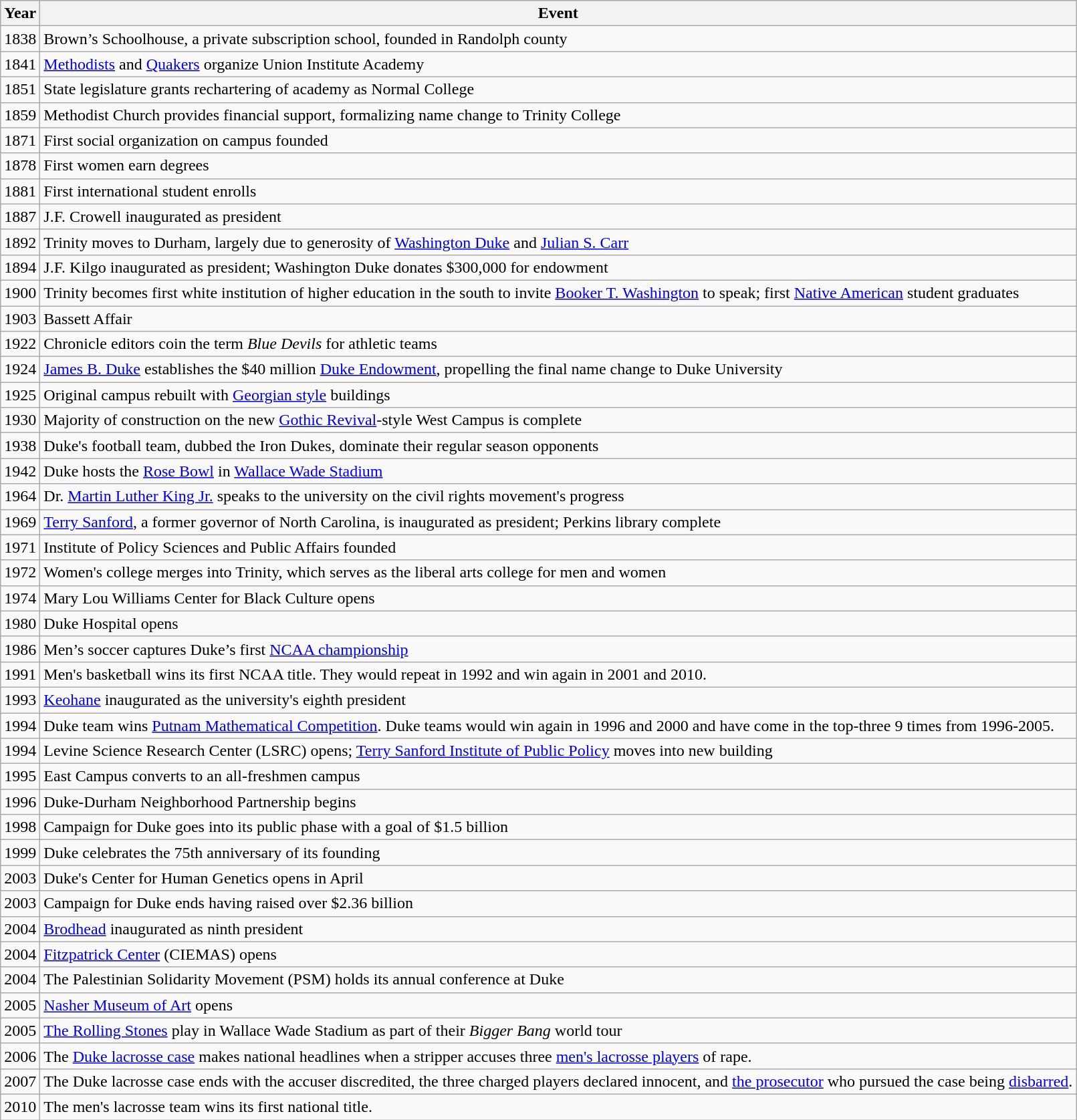<table class="wikitable">
<tr>
<th>Year</th>
<th>Event</th>
</tr>
<tr>
<td>1838</td>
<td>Brown’s Schoolhouse, a private subscription school, founded in Randolph county</td>
</tr>
<tr>
<td>1841</td>
<td><a href='#'>Methodists</a> and <a href='#'>Quakers</a> organize Union Institute Academy</td>
</tr>
<tr>
<td>1851</td>
<td>State legislature grants rechartering of academy as Normal College</td>
</tr>
<tr>
<td>1859</td>
<td>Methodist Church provides financial support, formalizing name change to Trinity College</td>
</tr>
<tr>
<td>1871</td>
<td>First social organization on campus founded</td>
</tr>
<tr>
<td>1878</td>
<td>First women earn degrees</td>
</tr>
<tr>
<td>1881</td>
<td>First international student enrolls</td>
</tr>
<tr>
<td>1887</td>
<td>J.F. Crowell inaugurated as president</td>
</tr>
<tr>
<td>1892</td>
<td>Trinity moves to Durham, largely due to generosity of <a href='#'>Washington Duke</a> and <a href='#'>Julian S. Carr</a></td>
</tr>
<tr>
<td>1894</td>
<td>J.F. Kilgo inaugurated as president; Washington Duke donates $300,000 for endowment</td>
</tr>
<tr>
<td>1900</td>
<td>Trinity becomes first white institution of higher education in the south to invite <a href='#'>Booker T. Washington</a> to speak; first <a href='#'>Native American</a> student graduates</td>
</tr>
<tr>
<td>1903</td>
<td>Bassett Affair</td>
</tr>
<tr>
<td>1922</td>
<td>Chronicle editors coin the term <em>Blue Devils</em> for athletic teams</td>
</tr>
<tr>
<td>1924</td>
<td><a href='#'>James B. Duke</a> establishes the $40 million <a href='#'>Duke Endowment</a>, propelling the final name change to Duke University</td>
</tr>
<tr>
<td>1925</td>
<td>Original campus rebuilt with <a href='#'>Georgian style</a> buildings</td>
</tr>
<tr>
<td>1930</td>
<td>Majority of construction on the new <a href='#'>Gothic Revival</a>-style West Campus is complete</td>
</tr>
<tr>
<td>1938</td>
<td>Duke's football team, dubbed the Iron Dukes, dominate their regular season opponents</td>
</tr>
<tr>
<td>1942</td>
<td>Duke hosts the <a href='#'>Rose Bowl</a> in <a href='#'>Wallace Wade Stadium</a></td>
</tr>
<tr>
<td>1964</td>
<td>Dr. <a href='#'>Martin Luther King Jr.</a> speaks to the university on the civil rights movement's progress</td>
</tr>
<tr>
<td>1969</td>
<td><a href='#'>Terry Sanford</a>, a former governor of North Carolina, is inaugurated as president; Perkins library complete</td>
</tr>
<tr>
<td>1971</td>
<td>Institute of Policy Sciences and Public Affairs founded</td>
</tr>
<tr>
<td>1972</td>
<td>Women's college merges into Trinity, which serves as the liberal arts college for men and women</td>
</tr>
<tr>
<td>1974</td>
<td>Mary Lou Williams Center for Black Culture opens</td>
</tr>
<tr>
<td>1980</td>
<td>Duke Hospital opens</td>
</tr>
<tr>
<td>1986</td>
<td>Men’s soccer captures Duke’s first <a href='#'>NCAA championship</a></td>
</tr>
<tr>
<td>1991</td>
<td>Men's basketball wins its first NCAA title. They would repeat in 1992 and win again in 2001 and 2010.</td>
</tr>
<tr>
<td>1993</td>
<td><a href='#'>Keohane</a> inaugurated as the university's eighth president</td>
</tr>
<tr>
<td>1994</td>
<td>Duke team wins <a href='#'>Putnam Mathematical Competition</a>. Duke teams would win again in 1996 and 2000 and have come in the top-three 9 times from 1996-2005.</td>
</tr>
<tr>
<td>1994</td>
<td>Levine Science Research Center (LSRC) opens; <a href='#'>Terry Sanford Institute of Public Policy</a> moves into new building</td>
</tr>
<tr>
<td>1995</td>
<td>East Campus converts to an all-freshmen campus</td>
</tr>
<tr>
<td>1996</td>
<td>Duke-Durham Neighborhood Partnership begins</td>
</tr>
<tr>
<td>1998</td>
<td>Campaign for Duke goes into its public phase with a goal of $1.5 billion</td>
</tr>
<tr>
<td>1999</td>
<td>Duke celebrates the 75th anniversary of its founding</td>
</tr>
<tr>
<td>2003</td>
<td>Duke's Center for Human Genetics opens in April</td>
</tr>
<tr>
<td>2003</td>
<td>Campaign for Duke ends having raised over $2.36 billion</td>
</tr>
<tr>
<td>2004</td>
<td><a href='#'>Brodhead</a> inaugurated as ninth president</td>
</tr>
<tr>
<td>2004</td>
<td><a href='#'>Fitzpatrick Center</a> (CIEMAS) opens</td>
</tr>
<tr>
<td>2004</td>
<td>The Palestinian Solidarity Movement (PSM) holds its annual conference at Duke</td>
</tr>
<tr>
<td>2005</td>
<td><a href='#'>Nasher Museum of Art</a> opens</td>
</tr>
<tr>
<td>2005</td>
<td><a href='#'>The Rolling Stones</a> play in Wallace Wade Stadium as part of their <em>Bigger Bang</em> world tour</td>
</tr>
<tr>
<td>2006</td>
<td>The <a href='#'>Duke lacrosse case</a> makes national headlines when a stripper accuses three <a href='#'>men's lacrosse players</a> of rape.</td>
</tr>
<tr>
<td>2007</td>
<td>The Duke lacrosse case ends with the accuser discredited, the three charged players declared innocent, and <a href='#'>the prosecutor</a> who pursued the case being <a href='#'>disbarred</a>.</td>
</tr>
<tr>
<td>2010</td>
<td>The men's lacrosse team wins its first national title.</td>
</tr>
</table>
